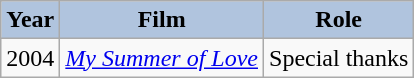<table class="wikitable" style="font-size:100%;">
<tr align="center">
<th style="background:#B0C4DE;">Year</th>
<th style="background:#B0C4DE;">Film</th>
<th style="background:#B0C4DE;">Role</th>
</tr>
<tr>
<td>2004</td>
<td><em><a href='#'>My Summer of Love</a></em></td>
<td>Special thanks</td>
</tr>
</table>
